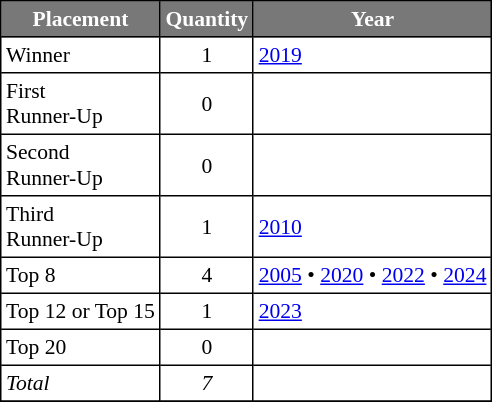<table class="sortable wiki table" border="3" cellpadding="3" cellspacing="0" style="margin: 0 1em 0 0; background: white; border: 1px #000000 solid; border-collapse: collapse; font-size: 90%;">
<tr>
<th style="background-color:#787878;color:#FFFFFF;">Placement</th>
<th style="background-color:#787878;color:#FFFFFF;">Quantity</th>
<th style="background-color:#787878;color:#FFFFFF;">Year</th>
</tr>
<tr>
<td>Winner</td>
<td style="text-align:center;">1</td>
<td><a href='#'>2019</a></td>
</tr>
<tr>
<td>First <br>Runner-Up</td>
<td style="text-align:center;">0</td>
<td></td>
</tr>
<tr>
<td>Second <br>Runner-Up</td>
<td style="text-align:center;">0</td>
<td></td>
</tr>
<tr>
<td>Third <br>Runner-Up</td>
<td style="text-align:center;">1</td>
<td><a href='#'>2010</a></td>
</tr>
<tr>
<td>Top 8</td>
<td style="text-align:center;">4</td>
<td><a href='#'>2005</a> • <a href='#'>2020</a> • <a href='#'>2022</a> • <a href='#'>2024</a></td>
</tr>
<tr>
<td>Top 12 or Top 15</td>
<td style="text-align:center;">1</td>
<td><a href='#'>2023</a></td>
</tr>
<tr>
<td>Top 20</td>
<td style="text-align:center;">0</td>
<td></td>
</tr>
<tr>
<td><em>Total</em></td>
<td style="text-align:center;"><em>7</em></td>
<td></td>
</tr>
<tr>
</tr>
</table>
